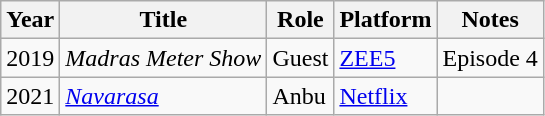<table class="wikitable">
<tr>
<th>Year</th>
<th>Title</th>
<th>Role</th>
<th>Platform</th>
<th>Notes</th>
</tr>
<tr>
<td>2019</td>
<td><em>Madras Meter Show</em></td>
<td>Guest</td>
<td><a href='#'>ZEE5</a></td>
<td>Episode 4</td>
</tr>
<tr>
<td>2021</td>
<td><em><a href='#'>Navarasa</a></em></td>
<td>Anbu</td>
<td><a href='#'>Netflix</a></td>
<td></td>
</tr>
</table>
